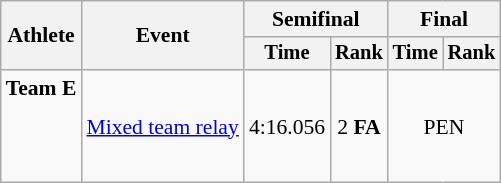<table class="wikitable" style="font-size:90%">
<tr>
<th rowspan=2>Athlete</th>
<th rowspan=2>Event</th>
<th colspan=2>Semifinal</th>
<th colspan=2>Final</th>
</tr>
<tr style="font-size:95%">
<th>Time</th>
<th>Rank</th>
<th>Time</th>
<th>Rank</th>
</tr>
<tr align=center>
<td align=left><strong>Team E</strong><br><br><br><br></td>
<td align=left><a href='#'>Mixed team relay</a></td>
<td>4:16.056</td>
<td>2 <strong>FA</strong></td>
<td colspan=2>PEN</td>
</tr>
</table>
